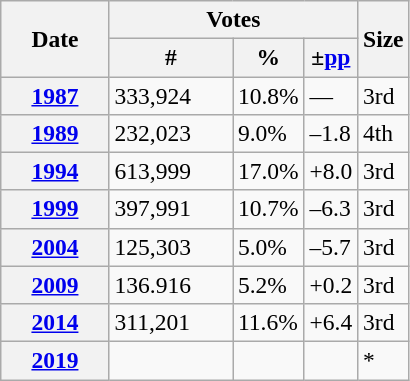<table class="wikitable" style="font-size:98%;">
<tr>
<th width="65" rowspan="2">Date</th>
<th colspan="3">Votes</th>
<th rowspan="2">Size</th>
</tr>
<tr>
<th width="75">#</th>
<th>%</th>
<th>±<a href='#'>pp</a></th>
</tr>
<tr>
<th><a href='#'>1987</a></th>
<td>333,924</td>
<td>10.8%</td>
<td>—</td>
<td>3rd</td>
</tr>
<tr>
<th><a href='#'>1989</a></th>
<td>232,023</td>
<td>9.0%</td>
<td>–1.8</td>
<td>4th</td>
</tr>
<tr>
<th><a href='#'>1994</a></th>
<td>613,999</td>
<td>17.0%</td>
<td>+8.0</td>
<td>3rd</td>
</tr>
<tr>
<th><a href='#'>1999</a></th>
<td>397,991</td>
<td>10.7%</td>
<td>–6.3</td>
<td>3rd</td>
</tr>
<tr>
<th><a href='#'>2004</a></th>
<td>125,303</td>
<td>5.0%</td>
<td>–5.7</td>
<td>3rd</td>
</tr>
<tr>
<th><a href='#'>2009</a></th>
<td>136.916</td>
<td>5.2%</td>
<td>+0.2</td>
<td>3rd</td>
</tr>
<tr>
<th><a href='#'>2014</a></th>
<td>311,201</td>
<td>11.6%</td>
<td>+6.4</td>
<td>3rd</td>
</tr>
<tr>
<th><a href='#'>2019</a></th>
<td></td>
<td></td>
<td></td>
<td>*</td>
</tr>
</table>
